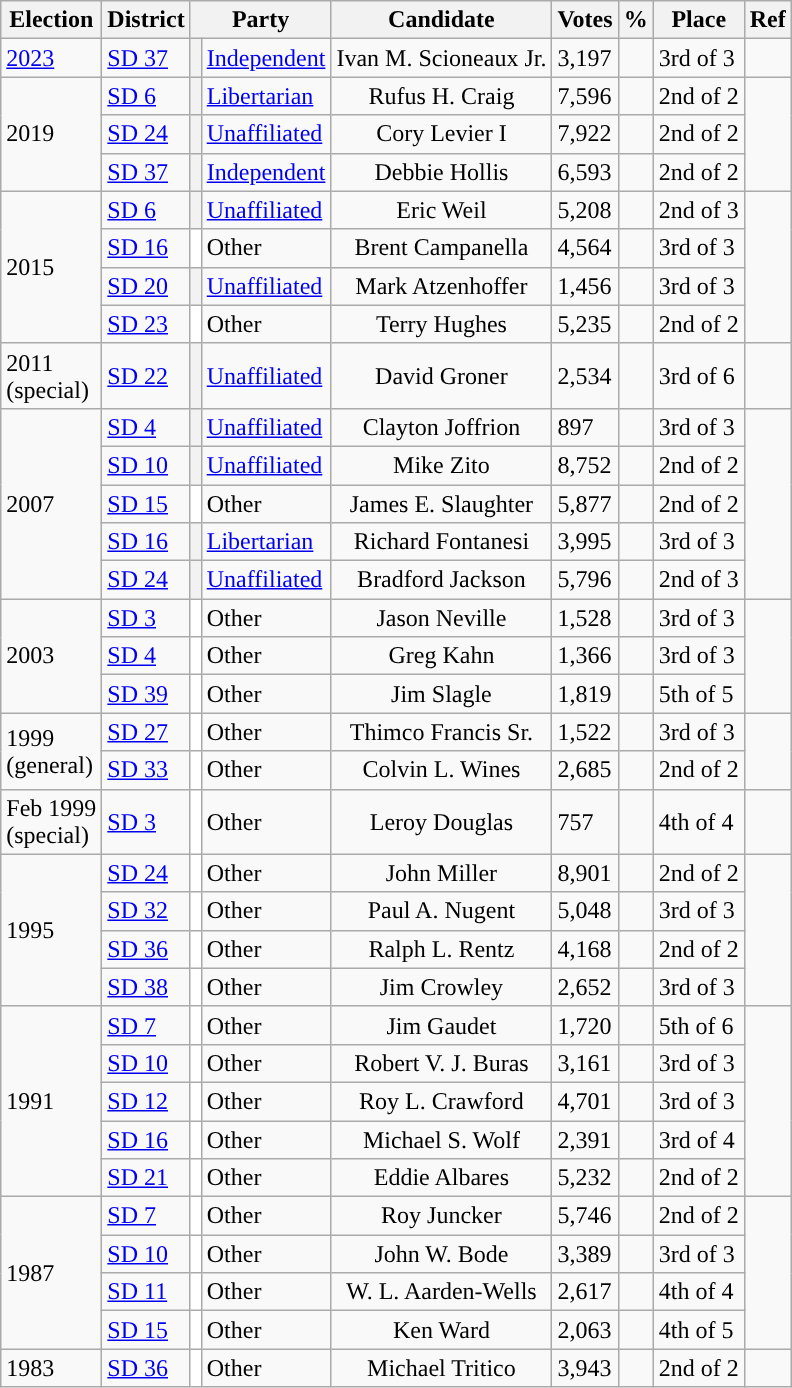<table class="wikitable sortable">
<tr>
<th>Election</th>
<th>District</th>
<th colspan=2>Party</th>
<th>Candidate</th>
<th>Votes</th>
<th>%</th>
<th>Place</th>
<th>Ref</th>
</tr>
<tr>
<td><a href='#'>2023</a></td>
<td><a href='#'>SD 37</a></td>
<th style="background-color:"></th>
<td><a href='#'>Independent</a></td>
<td align="center">Ivan M. Scioneaux Jr.</td>
<td>3,197</td>
<td></td>
<td>3rd of 3</td>
<td></td>
</tr>
<tr>
<td rowspan=3>2019</td>
<td><a href='#'>SD 6</a></td>
<th style="background-color:"></th>
<td><a href='#'>Libertarian</a></td>
<td align="center">Rufus H. Craig</td>
<td>7,596</td>
<td></td>
<td>2nd of 2</td>
<td rowspan=3></td>
</tr>
<tr>
<td><a href='#'>SD 24</a></td>
<th style="background-color:"></th>
<td><a href='#'>Unaffiliated</a></td>
<td align="center">Cory Levier I</td>
<td>7,922</td>
<td></td>
<td>2nd of 2</td>
</tr>
<tr>
<td><a href='#'>SD 37</a></td>
<th style="background-color:"></th>
<td><a href='#'>Independent</a></td>
<td align="center">Debbie Hollis</td>
<td>6,593</td>
<td></td>
<td>2nd of 2</td>
</tr>
<tr>
<td rowspan=4>2015</td>
<td><a href='#'>SD 6</a></td>
<th style="background-color:"></th>
<td><a href='#'>Unaffiliated</a></td>
<td align="center">Eric Weil</td>
<td>5,208</td>
<td></td>
<td>2nd of 3</td>
<td rowspan=4></td>
</tr>
<tr>
<td><a href='#'>SD 16</a></td>
<th style="background-color:#ffffff"></th>
<td>Other</td>
<td align="center">Brent Campanella</td>
<td>4,564</td>
<td></td>
<td>3rd of 3</td>
</tr>
<tr>
<td><a href='#'>SD 20</a></td>
<th style="background-color:"></th>
<td><a href='#'>Unaffiliated</a></td>
<td align="center">Mark Atzenhoffer</td>
<td>1,456</td>
<td></td>
<td>3rd of 3</td>
</tr>
<tr>
<td><a href='#'>SD 23</a></td>
<th style="background-color:#ffffff"></th>
<td>Other</td>
<td align="center">Terry Hughes</td>
<td>5,235</td>
<td></td>
<td>2nd of 2</td>
</tr>
<tr>
<td>2011<br>(special)</td>
<td><a href='#'>SD 22</a></td>
<th style="background-color:"></th>
<td><a href='#'>Unaffiliated</a></td>
<td align="center">David Groner</td>
<td>2,534</td>
<td></td>
<td>3rd of 6</td>
<td></td>
</tr>
<tr>
<td rowspan=5>2007</td>
<td><a href='#'>SD 4</a></td>
<th style="background-color:"></th>
<td><a href='#'>Unaffiliated</a></td>
<td align="center">Clayton Joffrion</td>
<td>897</td>
<td></td>
<td>3rd of 3</td>
<td rowspan=5></td>
</tr>
<tr>
<td><a href='#'>SD 10</a></td>
<th style="background-color:"></th>
<td><a href='#'>Unaffiliated</a></td>
<td align="center">Mike Zito</td>
<td>8,752</td>
<td></td>
<td>2nd of 2</td>
</tr>
<tr>
<td><a href='#'>SD 15</a></td>
<th style="background-color:#ffffff"></th>
<td>Other</td>
<td align="center">James E. Slaughter</td>
<td>5,877</td>
<td></td>
<td>2nd of 2</td>
</tr>
<tr>
<td><a href='#'>SD 16</a></td>
<th style="background-color:"></th>
<td><a href='#'>Libertarian</a></td>
<td align="center">Richard Fontanesi</td>
<td>3,995</td>
<td></td>
<td>3rd of 3</td>
</tr>
<tr>
<td><a href='#'>SD 24</a></td>
<th style="background-color:"></th>
<td><a href='#'>Unaffiliated</a></td>
<td align="center">Bradford Jackson</td>
<td>5,796</td>
<td></td>
<td>2nd of 3</td>
</tr>
<tr>
<td rowspan=3>2003</td>
<td><a href='#'>SD 3</a></td>
<th style="background-color:#ffffff"></th>
<td>Other</td>
<td align="center">Jason Neville</td>
<td>1,528</td>
<td></td>
<td>3rd of 3</td>
<td rowspan=3></td>
</tr>
<tr>
<td><a href='#'>SD 4</a></td>
<th style="background-color:#ffffff"></th>
<td>Other</td>
<td align="center">Greg Kahn</td>
<td>1,366</td>
<td></td>
<td>3rd of 3</td>
</tr>
<tr>
<td><a href='#'>SD 39</a></td>
<th style="background-color:#ffffff"></th>
<td>Other</td>
<td align="center">Jim Slagle</td>
<td>1,819</td>
<td></td>
<td>5th of 5</td>
</tr>
<tr>
<td rowspan=2>1999<br>(general)</td>
<td><a href='#'>SD 27</a></td>
<th style="background-color:#ffffff"></th>
<td>Other</td>
<td align="center">Thimco Francis Sr.</td>
<td>1,522</td>
<td></td>
<td>3rd of 3</td>
<td rowspan=2></td>
</tr>
<tr>
<td><a href='#'>SD 33</a></td>
<th style="background-color:#ffffff"></th>
<td>Other</td>
<td align="center">Colvin L. Wines</td>
<td>2,685</td>
<td></td>
<td>2nd of 2</td>
</tr>
<tr>
<td>Feb 1999<br>(special)</td>
<td><a href='#'>SD 3</a></td>
<th style="background-color:#ffffff"></th>
<td>Other</td>
<td align="center">Leroy Douglas</td>
<td>757</td>
<td></td>
<td>4th of 4</td>
<td></td>
</tr>
<tr>
<td rowspan=4>1995</td>
<td><a href='#'>SD 24</a></td>
<th style="background-color:#ffffff"></th>
<td>Other</td>
<td align="center">John Miller</td>
<td>8,901</td>
<td></td>
<td>2nd of 2</td>
<td rowspan=4></td>
</tr>
<tr>
<td><a href='#'>SD 32</a></td>
<th style="background-color:#ffffff"></th>
<td>Other</td>
<td align="center">Paul A. Nugent</td>
<td>5,048</td>
<td></td>
<td>3rd of 3</td>
</tr>
<tr>
<td><a href='#'>SD 36</a></td>
<th style="background-color:#ffffff"></th>
<td>Other</td>
<td align="center">Ralph L. Rentz</td>
<td>4,168</td>
<td></td>
<td>2nd of 2</td>
</tr>
<tr>
<td><a href='#'>SD 38</a></td>
<th style="background-color:#ffffff"></th>
<td>Other</td>
<td align="center">Jim Crowley</td>
<td>2,652</td>
<td></td>
<td>3rd of 3</td>
</tr>
<tr>
<td rowspan=5>1991</td>
<td><a href='#'>SD 7</a></td>
<th style="background-color:#ffffff"></th>
<td>Other</td>
<td align="center">Jim Gaudet</td>
<td>1,720</td>
<td></td>
<td>5th of 6</td>
<td rowspan=5></td>
</tr>
<tr>
<td><a href='#'>SD 10</a></td>
<th style="background-color:#ffffff"></th>
<td>Other</td>
<td align="center">Robert V. J. Buras</td>
<td>3,161</td>
<td></td>
<td>3rd of 3</td>
</tr>
<tr>
<td><a href='#'>SD 12</a></td>
<th style="background-color:#ffffff"></th>
<td>Other</td>
<td align="center">Roy L. Crawford</td>
<td>4,701</td>
<td></td>
<td>3rd of 3</td>
</tr>
<tr>
<td><a href='#'>SD 16</a></td>
<th style="background-color:#ffffff"></th>
<td>Other</td>
<td align="center">Michael S. Wolf</td>
<td>2,391</td>
<td></td>
<td>3rd of 4</td>
</tr>
<tr>
<td><a href='#'>SD 21</a></td>
<th style="background-color:#ffffff"></th>
<td>Other</td>
<td align="center">Eddie Albares</td>
<td>5,232</td>
<td></td>
<td>2nd of 2</td>
</tr>
<tr>
<td rowspan=4>1987</td>
<td><a href='#'>SD 7</a></td>
<th style="background-color:#ffffff"></th>
<td>Other</td>
<td align="center">Roy Juncker</td>
<td>5,746</td>
<td></td>
<td>2nd of 2</td>
<td rowspan=4></td>
</tr>
<tr>
<td><a href='#'>SD 10</a></td>
<th style="background-color:#ffffff"></th>
<td>Other</td>
<td align="center">John W. Bode</td>
<td>3,389</td>
<td></td>
<td>3rd of 3</td>
</tr>
<tr>
<td><a href='#'>SD 11</a></td>
<th style="background-color:#ffffff"></th>
<td>Other</td>
<td align="center">W. L. Aarden-Wells</td>
<td>2,617</td>
<td></td>
<td>4th of 4</td>
</tr>
<tr>
<td><a href='#'>SD 15</a></td>
<th style="background-color:#ffffff"></th>
<td>Other</td>
<td align="center">Ken Ward</td>
<td>2,063</td>
<td></td>
<td>4th of 5</td>
</tr>
<tr>
<td>1983</td>
<td><a href='#'>SD 36</a></td>
<th style="background-color:#ffffff"></th>
<td>Other</td>
<td align="center">Michael Tritico</td>
<td>3,943</td>
<td></td>
<td>2nd of 2</td>
<td></td>
</tr>
</table>
